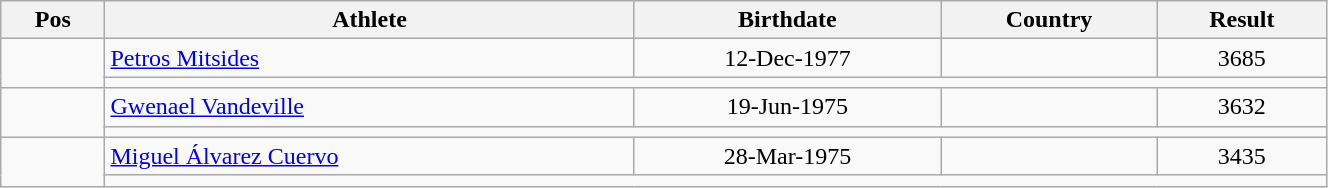<table class="wikitable"  style="text-align:center; width:70%;">
<tr>
<th>Pos</th>
<th>Athlete</th>
<th>Birthdate</th>
<th>Country</th>
<th>Result</th>
</tr>
<tr>
<td align=center rowspan=2></td>
<td align=left><a href='#'>Petros Mitsides</a></td>
<td>12-Dec-1977</td>
<td align=left></td>
<td>3685</td>
</tr>
<tr>
<td colspan=4></td>
</tr>
<tr>
<td align=center rowspan=2></td>
<td align=left><a href='#'>Gwenael Vandeville</a></td>
<td>19-Jun-1975</td>
<td align=left></td>
<td>3632</td>
</tr>
<tr>
<td colspan=4></td>
</tr>
<tr>
<td align=center rowspan=2></td>
<td align=left><a href='#'>Miguel Álvarez Cuervo</a></td>
<td>28-Mar-1975</td>
<td align=left></td>
<td>3435</td>
</tr>
<tr>
<td colspan=4></td>
</tr>
</table>
